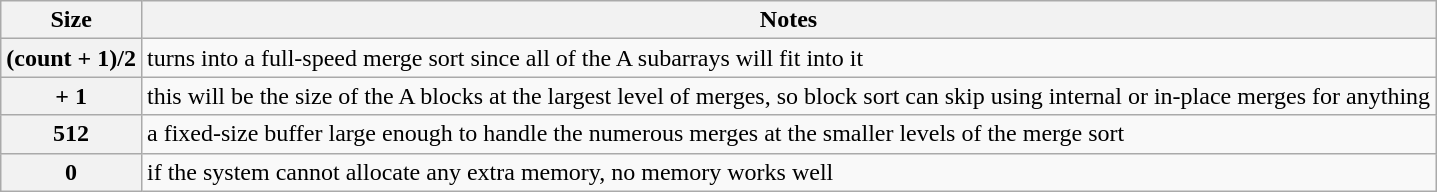<table class="wikitable">
<tr>
<th>Size</th>
<th>Notes</th>
</tr>
<tr>
<th>(count + 1)/2</th>
<td>turns into a full-speed merge sort since all of the A subarrays will fit into it</td>
</tr>
<tr>
<th> + 1</th>
<td>this will be the size of the A blocks at the largest level of merges, so block sort can skip using internal or in-place merges for anything</td>
</tr>
<tr>
<th>512</th>
<td>a fixed-size buffer large enough to handle the numerous merges at the smaller levels of the merge sort</td>
</tr>
<tr>
<th>0</th>
<td>if the system cannot allocate any extra memory, no memory works well</td>
</tr>
</table>
